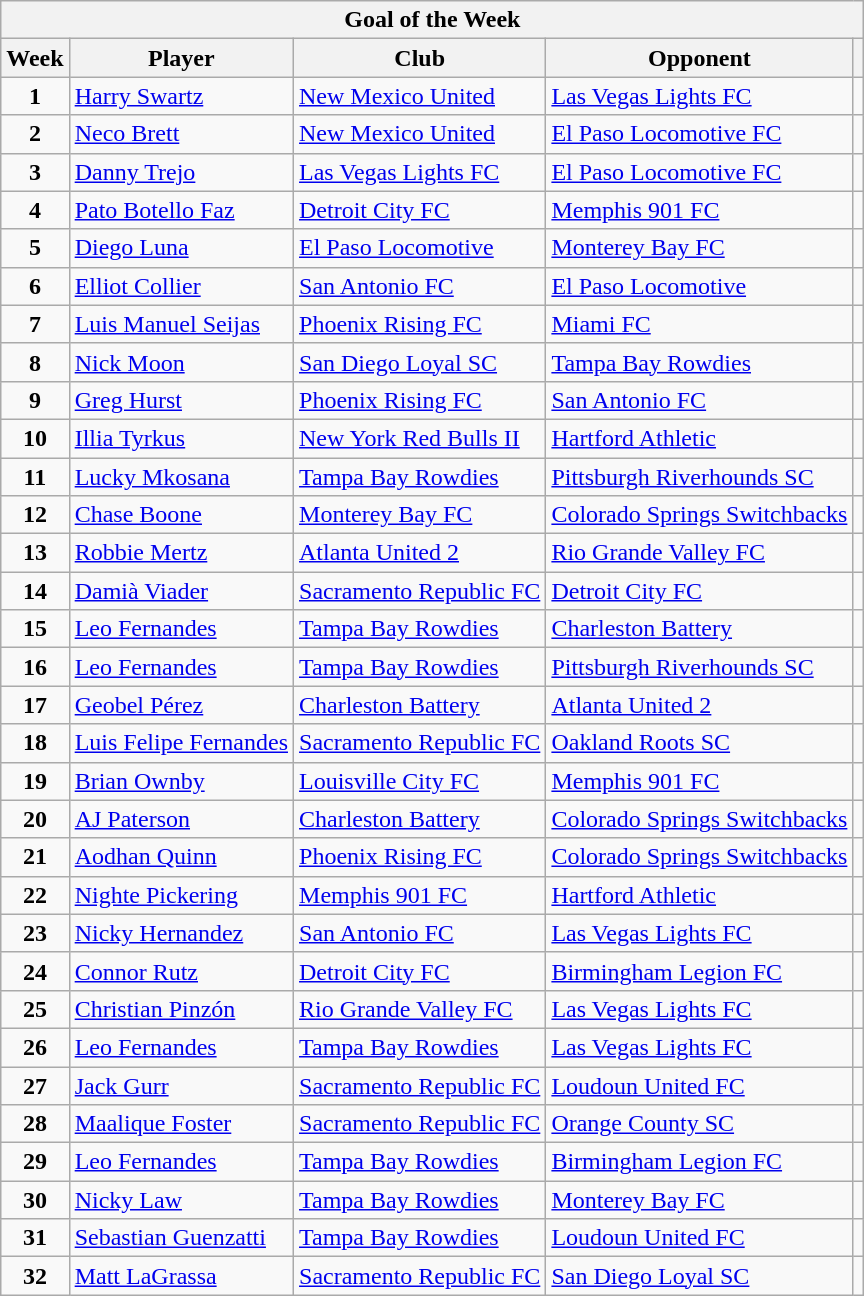<table class="wikitable collapsible collapsed">
<tr>
<th colspan="5">Goal of the Week</th>
</tr>
<tr>
<th>Week</th>
<th>Player</th>
<th>Club</th>
<th>Opponent</th>
<th></th>
</tr>
<tr>
<td style="text-align: center;"><strong>1</strong></td>
<td> <a href='#'>Harry Swartz</a></td>
<td><a href='#'>New Mexico United</a></td>
<td><a href='#'>Las Vegas Lights FC</a></td>
<td style="text-align:center"></td>
</tr>
<tr>
<td style="text-align: center;"><strong>2</strong></td>
<td> <a href='#'>Neco Brett</a></td>
<td><a href='#'>New Mexico United</a></td>
<td><a href='#'>El Paso Locomotive FC</a></td>
<td style="text-align:center"></td>
</tr>
<tr>
<td style="text-align: center;"><strong>3</strong></td>
<td> <a href='#'>Danny Trejo</a></td>
<td><a href='#'>Las Vegas Lights FC</a></td>
<td><a href='#'>El Paso Locomotive FC</a></td>
<td style="text-align:center"></td>
</tr>
<tr>
<td style="text-align: center;"><strong>4</strong></td>
<td> <a href='#'>Pato Botello Faz</a></td>
<td><a href='#'>Detroit City FC</a></td>
<td><a href='#'>Memphis 901 FC</a></td>
<td style="text-align:center"></td>
</tr>
<tr>
<td style="text-align: center;"><strong>5</strong></td>
<td> <a href='#'>Diego Luna</a></td>
<td><a href='#'>El Paso Locomotive</a></td>
<td><a href='#'>Monterey Bay FC</a></td>
<td style="text-align:center"></td>
</tr>
<tr>
<td style="text-align: center;"><strong>6</strong></td>
<td> <a href='#'>Elliot Collier</a></td>
<td><a href='#'>San Antonio FC</a></td>
<td><a href='#'>El Paso Locomotive</a></td>
<td style="text-align:center"></td>
</tr>
<tr>
<td style="text-align: center;"><strong>7</strong></td>
<td> <a href='#'>Luis Manuel Seijas</a></td>
<td><a href='#'>Phoenix Rising FC</a></td>
<td><a href='#'>Miami FC</a></td>
<td style="text-align:center"></td>
</tr>
<tr>
<td style="text-align: center;"><strong>8</strong></td>
<td> <a href='#'>Nick Moon</a></td>
<td><a href='#'>San Diego Loyal SC</a></td>
<td><a href='#'>Tampa Bay Rowdies</a></td>
<td style="text-align:center"></td>
</tr>
<tr>
<td style="text-align: center;"><strong>9</strong></td>
<td> <a href='#'>Greg Hurst</a></td>
<td><a href='#'>Phoenix Rising FC</a></td>
<td><a href='#'>San Antonio FC</a></td>
<td style="text-align:center"></td>
</tr>
<tr>
<td style="text-align: center;"><strong>10</strong></td>
<td> <a href='#'>Illia Tyrkus</a></td>
<td><a href='#'>New York Red Bulls II</a></td>
<td><a href='#'>Hartford Athletic</a></td>
<td style="text-align:center"></td>
</tr>
<tr>
<td style="text-align: center;"><strong>11</strong></td>
<td> <a href='#'>Lucky Mkosana</a></td>
<td><a href='#'>Tampa Bay Rowdies</a></td>
<td><a href='#'>Pittsburgh Riverhounds SC</a></td>
<td style="text-align:center"></td>
</tr>
<tr>
<td style="text-align: center;"><strong>12</strong></td>
<td> <a href='#'>Chase Boone</a></td>
<td><a href='#'>Monterey Bay FC</a></td>
<td><a href='#'>Colorado Springs Switchbacks</a></td>
<td style="text-align:center"></td>
</tr>
<tr>
<td style="text-align: center;"><strong>13</strong></td>
<td> <a href='#'>Robbie Mertz</a></td>
<td><a href='#'>Atlanta United 2</a></td>
<td><a href='#'>Rio Grande Valley FC</a></td>
<td style="text-align:center"></td>
</tr>
<tr>
<td style="text-align: center;"><strong>14</strong></td>
<td> <a href='#'>Damià Viader</a></td>
<td><a href='#'>Sacramento Republic FC</a></td>
<td><a href='#'>Detroit City FC</a></td>
<td style="text-align:center"></td>
</tr>
<tr>
<td style="text-align: center;"><strong>15</strong></td>
<td> <a href='#'>Leo Fernandes</a></td>
<td><a href='#'>Tampa Bay Rowdies</a></td>
<td><a href='#'>Charleston Battery</a></td>
<td style="text-align:center"></td>
</tr>
<tr>
<td style="text-align: center;"><strong>16</strong></td>
<td> <a href='#'>Leo Fernandes</a></td>
<td><a href='#'>Tampa Bay Rowdies</a></td>
<td><a href='#'>Pittsburgh Riverhounds SC</a></td>
<td style="text-align:center"></td>
</tr>
<tr>
<td style="text-align: center;"><strong>17</strong></td>
<td> <a href='#'>Geobel Pérez</a></td>
<td><a href='#'>Charleston Battery</a></td>
<td><a href='#'>Atlanta United 2</a></td>
<td style="text-align:center"></td>
</tr>
<tr>
<td style="text-align: center;"><strong>18</strong></td>
<td> <a href='#'>Luis Felipe Fernandes</a></td>
<td><a href='#'>Sacramento Republic FC</a></td>
<td><a href='#'>Oakland Roots SC</a></td>
<td style="text-align:center"></td>
</tr>
<tr>
<td style="text-align: center;"><strong>19</strong></td>
<td> <a href='#'>Brian Ownby</a></td>
<td><a href='#'>Louisville City FC</a></td>
<td><a href='#'>Memphis 901 FC</a></td>
<td style="text-align:center"></td>
</tr>
<tr>
<td style="text-align: center;"><strong>20</strong></td>
<td> <a href='#'>AJ Paterson</a></td>
<td><a href='#'>Charleston Battery</a></td>
<td><a href='#'>Colorado Springs Switchbacks</a></td>
<td style="text-align:center"></td>
</tr>
<tr>
<td style="text-align: center;"><strong>21</strong></td>
<td> <a href='#'>Aodhan Quinn</a></td>
<td><a href='#'>Phoenix Rising FC</a></td>
<td><a href='#'>Colorado Springs Switchbacks</a></td>
<td style="text-align:center"></td>
</tr>
<tr>
<td style="text-align: center;"><strong>22</strong></td>
<td> <a href='#'>Nighte Pickering</a></td>
<td><a href='#'>Memphis 901 FC</a></td>
<td><a href='#'>Hartford Athletic</a></td>
<td style="text-align:center"></td>
</tr>
<tr>
<td style="text-align: center;"><strong>23</strong></td>
<td> <a href='#'>Nicky Hernandez</a></td>
<td><a href='#'>San Antonio FC</a></td>
<td><a href='#'>Las Vegas Lights FC</a></td>
<td style="text-align:center"></td>
</tr>
<tr>
<td style="text-align: center;"><strong>24</strong></td>
<td> <a href='#'>Connor Rutz</a></td>
<td><a href='#'>Detroit City FC</a></td>
<td><a href='#'>Birmingham Legion FC</a></td>
<td style="text-align:center"></td>
</tr>
<tr>
<td style="text-align: center;"><strong>25</strong></td>
<td> <a href='#'>Christian Pinzón</a></td>
<td><a href='#'>Rio Grande Valley FC</a></td>
<td><a href='#'>Las Vegas Lights FC</a></td>
<td style="text-align:center"></td>
</tr>
<tr>
<td style="text-align: center;"><strong>26</strong></td>
<td> <a href='#'>Leo Fernandes</a></td>
<td><a href='#'>Tampa Bay Rowdies</a></td>
<td><a href='#'>Las Vegas Lights FC</a></td>
<td style="text-align:center"></td>
</tr>
<tr>
<td style="text-align: center;"><strong>27</strong></td>
<td> <a href='#'>Jack Gurr</a></td>
<td><a href='#'>Sacramento Republic FC</a></td>
<td><a href='#'>Loudoun United FC</a></td>
<td style="text-align:center"></td>
</tr>
<tr>
<td style="text-align: center;"><strong>28</strong></td>
<td> <a href='#'>Maalique Foster</a></td>
<td><a href='#'>Sacramento Republic FC</a></td>
<td><a href='#'>Orange County SC</a></td>
<td style="text-align:center"></td>
</tr>
<tr>
<td style="text-align: center;"><strong>29</strong></td>
<td> <a href='#'>Leo Fernandes</a></td>
<td><a href='#'>Tampa Bay Rowdies</a></td>
<td><a href='#'>Birmingham Legion FC</a></td>
<td style="text-align:center"></td>
</tr>
<tr>
<td style="text-align: center;"><strong>30</strong></td>
<td> <a href='#'>Nicky Law</a></td>
<td><a href='#'>Tampa Bay Rowdies</a></td>
<td><a href='#'>Monterey Bay FC</a></td>
<td style="text-align:center"></td>
</tr>
<tr>
<td style="text-align: center;"><strong>31</strong></td>
<td> <a href='#'>Sebastian Guenzatti</a></td>
<td><a href='#'>Tampa Bay Rowdies</a></td>
<td><a href='#'>Loudoun United FC</a></td>
<td style="text-align:center"></td>
</tr>
<tr>
<td style="text-align: center;"><strong>32</strong></td>
<td> <a href='#'>Matt LaGrassa</a></td>
<td><a href='#'>Sacramento Republic FC</a></td>
<td><a href='#'>San Diego Loyal SC</a></td>
<td style="text-align:center"></td>
</tr>
</table>
